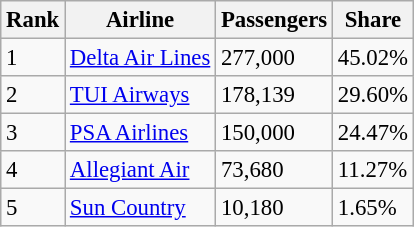<table class="wikitable sortable" style="font-size: 95%" width= align=>
<tr>
<th>Rank</th>
<th>Airline</th>
<th>Passengers</th>
<th>Share</th>
</tr>
<tr>
<td>1</td>
<td><a href='#'>Delta Air Lines</a></td>
<td>277,000</td>
<td>45.02%</td>
</tr>
<tr>
<td>2</td>
<td><a href='#'>TUI Airways</a></td>
<td>178,139</td>
<td>29.60%</td>
</tr>
<tr>
<td>3</td>
<td><a href='#'>PSA Airlines</a></td>
<td>150,000</td>
<td>24.47%</td>
</tr>
<tr>
<td>4</td>
<td><a href='#'>Allegiant Air</a></td>
<td>73,680</td>
<td>11.27%</td>
</tr>
<tr>
<td>5</td>
<td><a href='#'>Sun Country</a></td>
<td>10,180</td>
<td>1.65%</td>
</tr>
</table>
